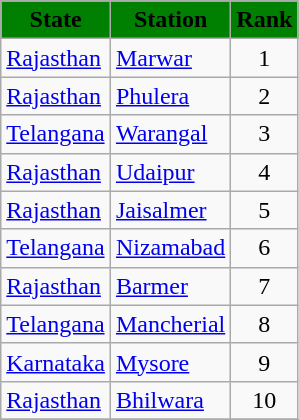<table class="wikitable plainrowheaders unsortable">
<tr>
<th scope="col" colspan="1" style="background:green; width:250px, text-align:center">State</th>
<th scope="col" colspan="1" style="background:green; width:250px, text-align:center">Station</th>
<th scope="col" colspan="1" style="background:green; width:50px, text-align:center">Rank</th>
</tr>
<tr>
<td style="text-align:left"><a href='#'>Rajasthan</a></td>
<td style="text-align:left"><a href='#'>Marwar</a></td>
<td style="text-align:center">1</td>
</tr>
<tr>
<td style="text-align:left"><a href='#'>Rajasthan</a></td>
<td style="text-align:left"><a href='#'>Phulera</a></td>
<td style="text-align:center">2</td>
</tr>
<tr>
<td style="text-align:left"><a href='#'>Telangana</a></td>
<td style="text-align:left"><a href='#'>Warangal</a></td>
<td style="text-align:center">3</td>
</tr>
<tr>
<td style="text-align:left"><a href='#'>Rajasthan</a></td>
<td style="text-align:left"><a href='#'>Udaipur</a></td>
<td style="text-align:center">4</td>
</tr>
<tr>
<td style="text-align:left"><a href='#'>Rajasthan</a></td>
<td style="text-align:left"><a href='#'>Jaisalmer</a></td>
<td style="text-align:center">5</td>
</tr>
<tr>
<td style="text-align:left"><a href='#'>Telangana</a></td>
<td style="text-align:left"><a href='#'>Nizamabad</a></td>
<td style="text-align:center">6</td>
</tr>
<tr>
<td style="text-align:left"><a href='#'>Rajasthan</a></td>
<td style="text-align:left"><a href='#'>Barmer</a></td>
<td style="text-align:center">7</td>
</tr>
<tr>
<td style="text-align:left"><a href='#'>Telangana</a></td>
<td style="text-align:left"><a href='#'>Mancherial</a></td>
<td style="text-align:center">8</td>
</tr>
<tr>
<td style="text-align:left"><a href='#'>Karnataka</a></td>
<td style="text-align:left"><a href='#'>Mysore</a></td>
<td style="text-align:center">9</td>
</tr>
<tr>
<td style="text-align:left"><a href='#'>Rajasthan</a></td>
<td style="text-align:left"><a href='#'>Bhilwara</a></td>
<td style="text-align:center">10</td>
</tr>
<tr>
</tr>
</table>
